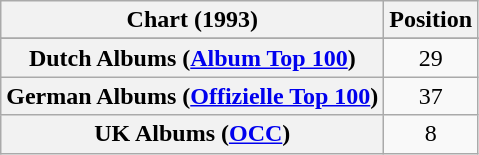<table class="wikitable plainrowheaders sortable">
<tr>
<th scope="col">Chart (1993)</th>
<th scope="col">Position</th>
</tr>
<tr>
</tr>
<tr>
<th scope="row">Dutch Albums (<a href='#'>Album Top 100</a>)</th>
<td align=center>29</td>
</tr>
<tr>
<th scope="row">German Albums (<a href='#'>Offizielle Top 100</a>)</th>
<td align=center>37</td>
</tr>
<tr>
<th scope="row">UK Albums (<a href='#'>OCC</a>)</th>
<td align=center>8</td>
</tr>
</table>
